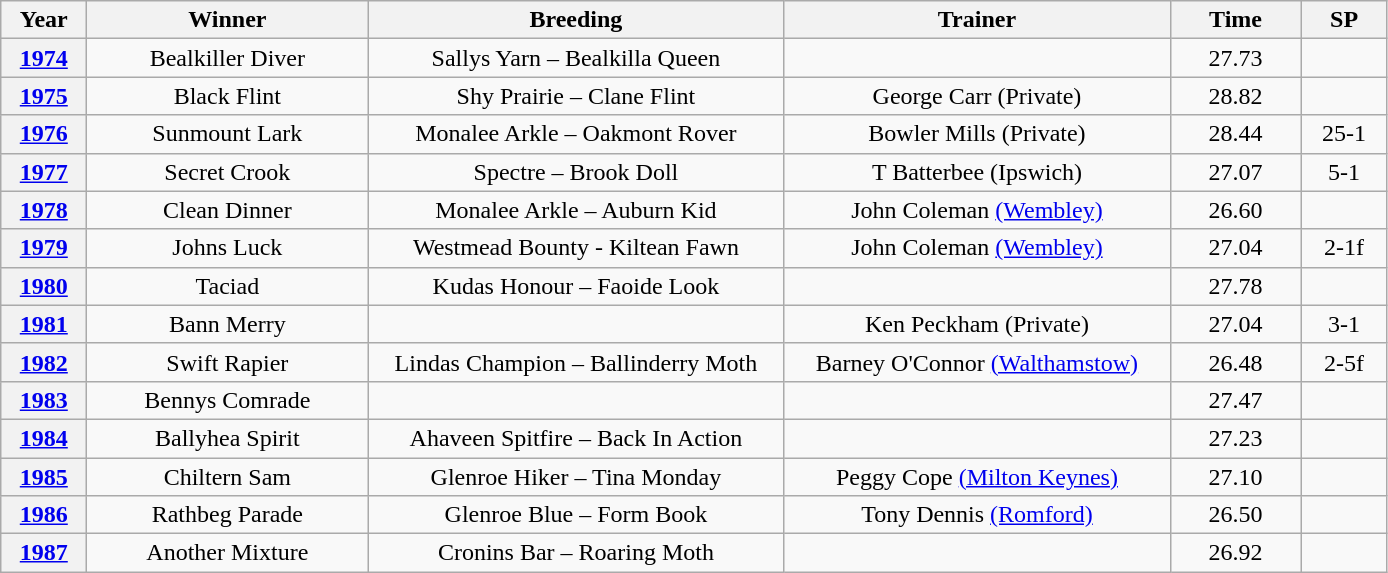<table class="wikitable" style="text-align:center">
<tr>
<th width=50>Year</th>
<th width=180>Winner</th>
<th width=270>Breeding</th>
<th width=250>Trainer</th>
<th width=80>Time</th>
<th width=50>SP</th>
</tr>
<tr>
<th><a href='#'>1974</a></th>
<td>Bealkiller Diver</td>
<td>Sallys Yarn – Bealkilla Queen</td>
<td></td>
<td>27.73</td>
<td></td>
</tr>
<tr>
<th><a href='#'>1975</a></th>
<td>Black Flint</td>
<td>Shy Prairie – Clane Flint</td>
<td>George Carr (Private)</td>
<td>28.82</td>
<td></td>
</tr>
<tr>
<th><a href='#'>1976</a></th>
<td>Sunmount Lark</td>
<td>Monalee Arkle – Oakmont Rover</td>
<td>Bowler Mills (Private)</td>
<td>28.44</td>
<td>25-1</td>
</tr>
<tr>
<th><a href='#'>1977</a></th>
<td>Secret Crook</td>
<td>Spectre – Brook Doll</td>
<td>T Batterbee (Ipswich)</td>
<td>27.07</td>
<td>5-1</td>
</tr>
<tr>
<th><a href='#'>1978</a></th>
<td>Clean Dinner</td>
<td>Monalee Arkle – Auburn Kid</td>
<td>John Coleman <a href='#'>(Wembley)</a></td>
<td>26.60</td>
<td></td>
</tr>
<tr>
<th><a href='#'>1979</a></th>
<td>Johns Luck</td>
<td>Westmead Bounty - Kiltean Fawn</td>
<td>John Coleman <a href='#'>(Wembley)</a></td>
<td>27.04</td>
<td>2-1f</td>
</tr>
<tr>
<th><a href='#'>1980</a></th>
<td>Taciad</td>
<td>Kudas Honour – Faoide Look</td>
<td></td>
<td>27.78</td>
<td></td>
</tr>
<tr>
<th><a href='#'>1981</a></th>
<td>Bann Merry</td>
<td></td>
<td>Ken Peckham (Private)</td>
<td>27.04</td>
<td>3-1</td>
</tr>
<tr>
<th><a href='#'>1982</a></th>
<td>Swift Rapier</td>
<td>Lindas Champion – Ballinderry Moth</td>
<td>Barney O'Connor <a href='#'>(Walthamstow)</a></td>
<td>26.48</td>
<td>2-5f</td>
</tr>
<tr>
<th><a href='#'>1983</a></th>
<td>Bennys Comrade</td>
<td></td>
<td></td>
<td>27.47</td>
<td></td>
</tr>
<tr>
<th><a href='#'>1984</a></th>
<td>Ballyhea Spirit</td>
<td>Ahaveen Spitfire – Back In Action</td>
<td></td>
<td>27.23</td>
<td></td>
</tr>
<tr>
<th><a href='#'>1985</a></th>
<td>Chiltern Sam</td>
<td>Glenroe Hiker – Tina Monday</td>
<td>Peggy Cope <a href='#'>(Milton Keynes)</a></td>
<td>27.10</td>
<td></td>
</tr>
<tr>
<th><a href='#'>1986</a></th>
<td>Rathbeg Parade</td>
<td>Glenroe Blue – Form Book</td>
<td>Tony Dennis <a href='#'>(Romford)</a></td>
<td>26.50</td>
<td></td>
</tr>
<tr>
<th><a href='#'>1987</a></th>
<td>Another Mixture</td>
<td>Cronins Bar – Roaring Moth</td>
<td></td>
<td>26.92</td>
<td></td>
</tr>
</table>
